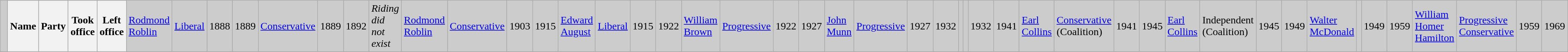<table class="wikitable">
<tr bgcolor="CCCCCC">
<td> </td>
<th width="30%"><strong>Name </strong></th>
<th width="35%"><strong>Party</strong></th>
<th width="20%"><strong>Took office</strong></th>
<th width="20%"><strong>Left office</strong><br></th>
<td rowspan="2"><a href='#'>Rodmond Roblin</a><br></td>
<td><a href='#'>Liberal</a></td>
<td>1888</td>
<td>1889<br></td>
<td><a href='#'>Conservative</a></td>
<td>1889</td>
<td>1892<br></td>
<td colspan="5"><em>Riding did not exist</em><br></td>
<td><a href='#'>Rodmond Roblin</a><br></td>
<td><a href='#'>Conservative</a></td>
<td>1903</td>
<td>1915<br></td>
<td><a href='#'>Edward August</a><br></td>
<td><a href='#'>Liberal</a></td>
<td>1915</td>
<td>1922<br></td>
<td><a href='#'>William Brown</a><br></td>
<td><a href='#'>Progressive</a></td>
<td>1922</td>
<td>1927<br></td>
<td><a href='#'>John Munn</a><br></td>
<td><a href='#'>Progressive</a></td>
<td>1927</td>
<td>1932<br></td>
<td><br></td>
<td></td>
<td>1932</td>
<td>1941<br></td>
<td><a href='#'>Earl Collins</a><br></td>
<td><a href='#'>Conservative</a> (Coalition)</td>
<td>1941</td>
<td>1945<br></td>
<td><a href='#'>Earl Collins</a><br></td>
<td>Independent (Coalition)</td>
<td>1945</td>
<td>1949<br></td>
<td><a href='#'>Walter McDonald</a><br></td>
<td></td>
<td>1949</td>
<td>1959<br></td>
<td><a href='#'>William Homer Hamilton</a><br></td>
<td><a href='#'>Progressive Conservative</a></td>
<td>1959</td>
<td>1969</td>
</tr>
</table>
